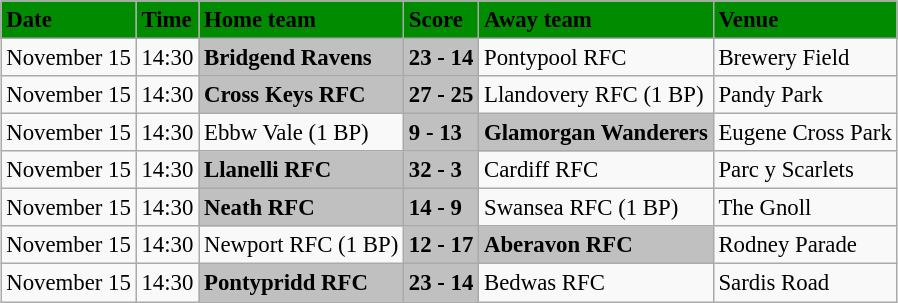<table class="wikitable" style="margin:0.5em auto; font-size:95%">
<tr bgcolor="#008B00">
<td><strong>Date</strong></td>
<td><strong>Time</strong></td>
<td><strong>Home team</strong></td>
<td><strong>Score</strong></td>
<td><strong>Away team</strong></td>
<td><strong>Venue</strong></td>
</tr>
<tr>
<td>November 15</td>
<td>14:30</td>
<td bgcolor="silver"><strong>Bridgend Ravens</strong></td>
<td bgcolor="silver"><strong>23 - 14</strong></td>
<td>Pontypool RFC</td>
<td>Brewery Field</td>
</tr>
<tr>
<td>November 15</td>
<td>14:30</td>
<td bgcolor="silver"><strong>Cross Keys RFC</strong></td>
<td bgcolor="silver"><strong>27 - 25</strong></td>
<td>Llandovery RFC (1 BP)</td>
<td>Pandy Park</td>
</tr>
<tr>
<td>November 15</td>
<td>14:30</td>
<td>Ebbw Vale (1 BP)</td>
<td bgcolor="silver"><strong>9 - 13</strong></td>
<td bgcolor="silver"><strong>Glamorgan Wanderers</strong></td>
<td>Eugene Cross Park</td>
</tr>
<tr>
<td>November 15</td>
<td>14:30</td>
<td bgcolor="silver"><strong>Llanelli RFC</strong></td>
<td bgcolor="silver"><strong>32 - 3</strong></td>
<td>Cardiff RFC</td>
<td>Parc y Scarlets</td>
</tr>
<tr>
<td>November 15</td>
<td>14:30</td>
<td bgcolor="silver"><strong>Neath RFC</strong></td>
<td bgcolor="silver"><strong>14 - 9</strong></td>
<td>Swansea RFC (1 BP)</td>
<td>The Gnoll</td>
</tr>
<tr>
<td>November 15</td>
<td>14:30</td>
<td>Newport RFC (1 BP)</td>
<td bgcolor="silver"><strong>12 - 17</strong></td>
<td bgcolor="silver"><strong>Aberavon RFC</strong></td>
<td>Rodney Parade</td>
</tr>
<tr>
<td>November 15</td>
<td>14:30</td>
<td bgcolor="silver"><strong>Pontypridd RFC</strong></td>
<td bgcolor="silver"><strong>23 - 14</strong></td>
<td>Bedwas RFC</td>
<td>Sardis Road</td>
</tr>
</table>
